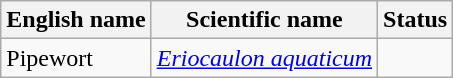<table class="wikitable" |>
<tr>
<th>English name</th>
<th>Scientific name</th>
<th>Status</th>
</tr>
<tr>
<td>Pipewort</td>
<td><em><a href='#'>Eriocaulon aquaticum</a></em></td>
<td></td>
</tr>
</table>
